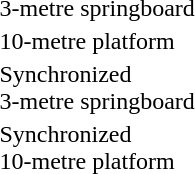<table>
<tr>
<td>3-metre springboard <br></td>
<td><strong></strong></td>
<td></td>
<td></td>
</tr>
<tr>
<td>10-metre platform <br></td>
<td><strong></strong></td>
<td></td>
<td></td>
</tr>
<tr>
<td>Synchronized<br>3-metre springboard <br></td>
<td><strong><br></strong></td>
<td><br></td>
<td><br></td>
</tr>
<tr>
<td>Synchronized<br>10-metre platform <br></td>
<td><strong><br></strong></td>
<td><br></td>
<td><br></td>
</tr>
</table>
